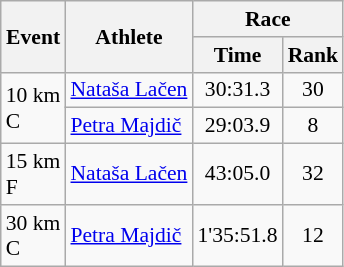<table class="wikitable" border="1" style="font-size:90%">
<tr>
<th rowspan=2>Event</th>
<th rowspan=2>Athlete</th>
<th colspan=2>Race</th>
</tr>
<tr>
<th>Time</th>
<th>Rank</th>
</tr>
<tr>
<td rowspan=2>10 km <br> C</td>
<td><a href='#'>Nataša Lačen</a></td>
<td align=center>30:31.3</td>
<td align=center>30</td>
</tr>
<tr>
<td><a href='#'>Petra Majdič</a></td>
<td align=center>29:03.9</td>
<td align=center>8</td>
</tr>
<tr>
<td>15 km <br> F</td>
<td><a href='#'>Nataša Lačen</a></td>
<td align=center>43:05.0</td>
<td align=center>32</td>
</tr>
<tr>
<td>30 km <br> C</td>
<td><a href='#'>Petra Majdič</a></td>
<td align=center>1'35:51.8</td>
<td align=center>12</td>
</tr>
</table>
